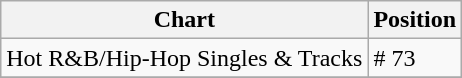<table class="wikitable">
<tr>
<th align="left">Chart</th>
<th align="left">Position</th>
</tr>
<tr>
<td align="left">Hot R&B/Hip-Hop Singles & Tracks</td>
<td align="left"># 73</td>
</tr>
<tr>
</tr>
</table>
